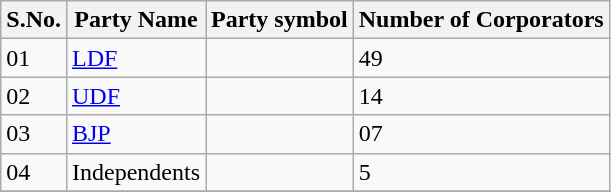<table class="sortable wikitable">
<tr>
<th>S.No.</th>
<th>Party Name</th>
<th>Party symbol</th>
<th>Number of Corporators</th>
</tr>
<tr>
<td>01</td>
<td><a href='#'>LDF</a></td>
<td></td>
<td>49</td>
</tr>
<tr>
<td>02</td>
<td><a href='#'>UDF</a></td>
<td></td>
<td>14</td>
</tr>
<tr>
<td>03</td>
<td><a href='#'>BJP</a></td>
<td></td>
<td>07</td>
</tr>
<tr>
<td>04</td>
<td>Independents</td>
<td></td>
<td>5</td>
</tr>
<tr>
</tr>
</table>
